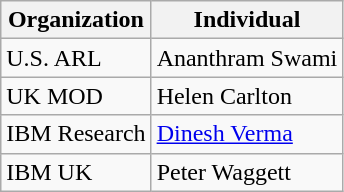<table class="wikitable">
<tr>
<th>Organization</th>
<th>Individual</th>
</tr>
<tr>
<td>U.S. ARL</td>
<td>Ananthram Swami</td>
</tr>
<tr>
<td>UK MOD</td>
<td>Helen Carlton</td>
</tr>
<tr>
<td>IBM Research</td>
<td><a href='#'>Dinesh Verma</a></td>
</tr>
<tr>
<td>IBM UK</td>
<td>Peter Waggett</td>
</tr>
</table>
